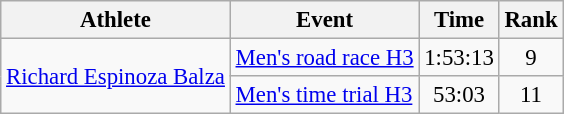<table class=wikitable style=font-size:95%;text-align:center>
<tr>
<th>Athlete</th>
<th>Event</th>
<th>Time</th>
<th>Rank</th>
</tr>
<tr align=center>
<td align=left rowspan=2><a href='#'>Richard Espinoza Balza</a></td>
<td align=left><a href='#'>Men's road race H3</a></td>
<td>1:53:13</td>
<td>9</td>
</tr>
<tr align=center>
<td align=left><a href='#'>Men's time trial H3</a></td>
<td>53:03</td>
<td>11</td>
</tr>
</table>
